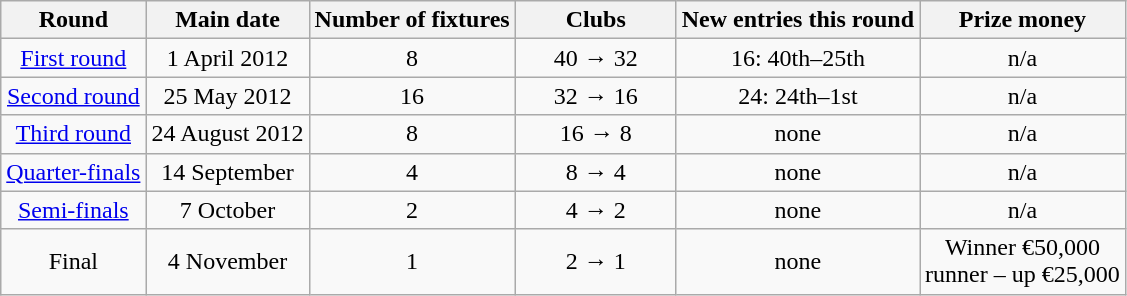<table class="wikitable" style="text-align:center">
<tr>
<th>Round</th>
<th>Main date</th>
<th>Number of fixtures</th>
<th style="width:100px;">Clubs</th>
<th>New entries this round</th>
<th>Prize money</th>
</tr>
<tr>
<td><a href='#'>First round</a></td>
<td>1 April 2012</td>
<td>8</td>
<td>40 → 32</td>
<td>16: 40th–25th</td>
<td>n/a</td>
</tr>
<tr>
<td><a href='#'>Second round</a></td>
<td>25 May 2012</td>
<td>16</td>
<td>32 → 16</td>
<td>24: 24th–1st</td>
<td>n/a</td>
</tr>
<tr>
<td><a href='#'>Third round</a></td>
<td>24 August 2012</td>
<td>8</td>
<td>16 → 8</td>
<td>none</td>
<td>n/a</td>
</tr>
<tr>
<td><a href='#'>Quarter-finals</a></td>
<td>14 September</td>
<td>4</td>
<td>8 → 4</td>
<td>none</td>
<td>n/a</td>
</tr>
<tr>
<td><a href='#'>Semi-finals</a></td>
<td>7 October</td>
<td>2</td>
<td>4 → 2</td>
<td>none</td>
<td>n/a</td>
</tr>
<tr>
<td>Final</td>
<td>4 November</td>
<td>1</td>
<td>2 → 1</td>
<td>none</td>
<td>Winner €50,000 <br> runner – up €25,000</td>
</tr>
</table>
